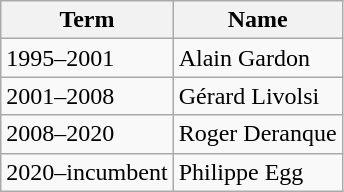<table class="wikitable">
<tr>
<th>Term</th>
<th>Name</th>
</tr>
<tr>
<td>1995–2001</td>
<td>Alain Gardon</td>
</tr>
<tr>
<td>2001–2008</td>
<td>Gérard Livolsi</td>
</tr>
<tr>
<td>2008–2020</td>
<td>Roger Deranque</td>
</tr>
<tr>
<td>2020–incumbent</td>
<td>Philippe Egg</td>
</tr>
</table>
